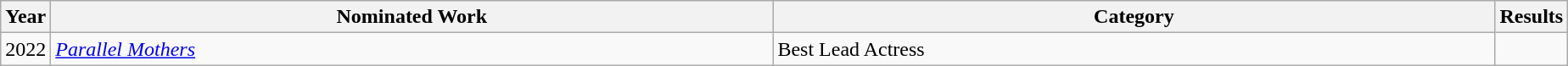<table class="wikitable">
<tr>
<th scope="col" style="width":1em;">Year</th>
<th scope="col" style="width:35em;">Nominated Work</th>
<th scope="col" style="width:35em;">Category</th>
<th scope="col" style="width:1em;">Results</th>
</tr>
<tr>
<td>2022</td>
<td><em><a href='#'>Parallel Mothers</a></em></td>
<td>Best Lead Actress</td>
<td></td>
</tr>
</table>
